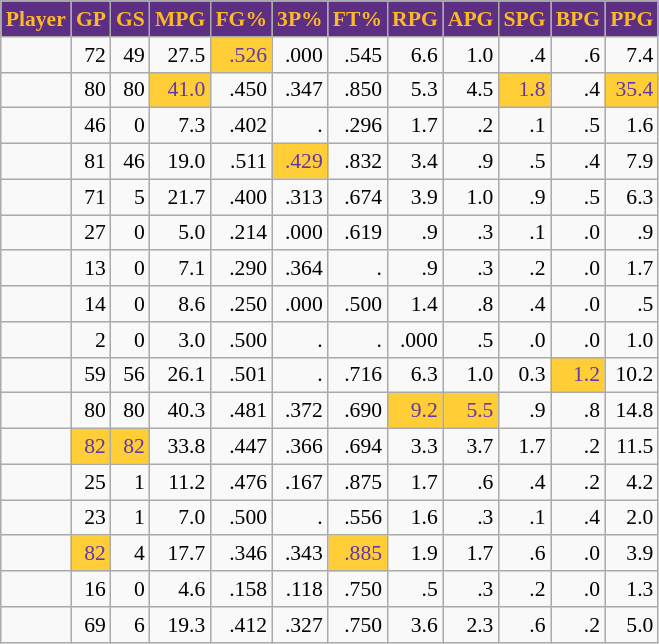<table class="wikitable sortable" style="font-size:90%; text-align:right;">
<tr>
<th style="background:#5c2f83; color:#fcb926">Player</th>
<th style="background:#5c2f83; color:#fcb926">GP</th>
<th style="background:#5c2f83; color:#fcb926">GS</th>
<th style="background:#5c2f83; color:#fcb926">MPG</th>
<th style="background:#5c2f83; color:#fcb926">FG%</th>
<th style="background:#5c2f83; color:#fcb926">3P%</th>
<th style="background:#5c2f83; color:#fcb926">FT%</th>
<th style="background:#5c2f83; color:#fcb926">RPG</th>
<th style="background:#5c2f83; color:#fcb926">APG</th>
<th style="background:#5c2f83; color:#fcb926">SPG</th>
<th style="background:#5c2f83; color:#fcb926">BPG</th>
<th style="background:#5c2f83; color:#fcb926">PPG</th>
</tr>
<tr>
<td></td>
<td>72</td>
<td>49</td>
<td>27.5</td>
<td style="background:#ffcd35;color:#6137ad;">.526</td>
<td>.000</td>
<td>.545</td>
<td>6.6</td>
<td>1.0</td>
<td>.4</td>
<td>.6</td>
<td>7.4</td>
</tr>
<tr>
<td></td>
<td>80</td>
<td>80</td>
<td style="background:#ffcd35;color:#6137ad;">41.0</td>
<td>.450</td>
<td>.347</td>
<td>.850</td>
<td>5.3</td>
<td>4.5</td>
<td style="background:#ffcd35;color:#6137ad;">1.8</td>
<td>.4</td>
<td style="background:#ffcd35;color:#6137ad;">35.4</td>
</tr>
<tr>
<td></td>
<td>46</td>
<td>0</td>
<td>7.3</td>
<td>.402</td>
<td>.</td>
<td>.296</td>
<td>1.7</td>
<td>.2</td>
<td>.1</td>
<td>.5</td>
<td>1.6</td>
</tr>
<tr>
<td></td>
<td>81</td>
<td>46</td>
<td>19.0</td>
<td>.511</td>
<td style="background:#ffcd35;color:#6137ad;">.429</td>
<td>.832</td>
<td>3.4</td>
<td>.9</td>
<td>.5</td>
<td>.4</td>
<td>7.9</td>
</tr>
<tr>
<td></td>
<td>71</td>
<td>5</td>
<td>21.7</td>
<td>.400</td>
<td>.313</td>
<td>.674</td>
<td>3.9</td>
<td>1.0</td>
<td>.9</td>
<td>.5</td>
<td>6.3</td>
</tr>
<tr>
<td></td>
<td>27</td>
<td>0</td>
<td>5.0</td>
<td>.214</td>
<td>.000</td>
<td>.619</td>
<td>.9</td>
<td>.3</td>
<td>.1</td>
<td>.0</td>
<td>.9</td>
</tr>
<tr>
<td></td>
<td>13</td>
<td>0</td>
<td>7.1</td>
<td>.290</td>
<td>.364</td>
<td>.</td>
<td>.9</td>
<td>.3</td>
<td>.2</td>
<td>.0</td>
<td>1.7</td>
</tr>
<tr>
<td></td>
<td>14</td>
<td>0</td>
<td>8.6</td>
<td>.250</td>
<td>.000</td>
<td>.500</td>
<td>1.4</td>
<td>.8</td>
<td>.4</td>
<td>.0</td>
<td>.5</td>
</tr>
<tr>
<td></td>
<td>2</td>
<td>0</td>
<td>3.0</td>
<td>.500</td>
<td>.</td>
<td>.</td>
<td>.000</td>
<td>.5</td>
<td>.0</td>
<td>.0</td>
<td>1.0</td>
</tr>
<tr>
<td></td>
<td>59</td>
<td>56</td>
<td>26.1</td>
<td>.501</td>
<td>.</td>
<td>.716</td>
<td>6.3</td>
<td>1.0</td>
<td>0.3</td>
<td style="background:#ffcd35;color:#6137ad;">1.2</td>
<td>10.2</td>
</tr>
<tr>
<td></td>
<td>80</td>
<td>80</td>
<td>40.3</td>
<td>.481</td>
<td>.372</td>
<td>.690</td>
<td style="background:#ffcd35;color:#6137ad;">9.2</td>
<td style="background:#ffcd35;color:#6137ad;">5.5</td>
<td>.9</td>
<td>.8</td>
<td>14.8</td>
</tr>
<tr>
<td></td>
<td style="background:#ffcd35;color:#6137ad;">82</td>
<td style="background:#ffcd35;color:#6137ad;">82</td>
<td>33.8</td>
<td>.447</td>
<td>.366</td>
<td>.694</td>
<td>3.3</td>
<td>3.7</td>
<td>1.7</td>
<td>.2</td>
<td>11.5</td>
</tr>
<tr>
<td></td>
<td>25</td>
<td>1</td>
<td>11.2</td>
<td>.476</td>
<td>.167</td>
<td>.875</td>
<td>1.7</td>
<td>.6</td>
<td>.4</td>
<td>.2</td>
<td>4.2</td>
</tr>
<tr>
<td></td>
<td>23</td>
<td>1</td>
<td>7.0</td>
<td>.500</td>
<td>.</td>
<td>.556</td>
<td>1.6</td>
<td>.3</td>
<td>.1</td>
<td>.4</td>
<td>2.0</td>
</tr>
<tr>
<td></td>
<td style="background:#ffcd35;color:#6137ad;">82</td>
<td>4</td>
<td>17.7</td>
<td>.346</td>
<td>.343</td>
<td style="background:#ffcd35;color:#6137ad;">.885</td>
<td>1.9</td>
<td>1.7</td>
<td>.6</td>
<td>.0</td>
<td>3.9</td>
</tr>
<tr>
<td></td>
<td>16</td>
<td>0</td>
<td>4.6</td>
<td>.158</td>
<td>.118</td>
<td>.750</td>
<td>.5</td>
<td>.3</td>
<td>.2</td>
<td>.0</td>
<td>1.3</td>
</tr>
<tr>
<td></td>
<td>69</td>
<td>6</td>
<td>19.3</td>
<td>.412</td>
<td>.327</td>
<td>.750</td>
<td>3.6</td>
<td>2.3</td>
<td>.6</td>
<td>.2</td>
<td>5.0</td>
</tr>
</table>
